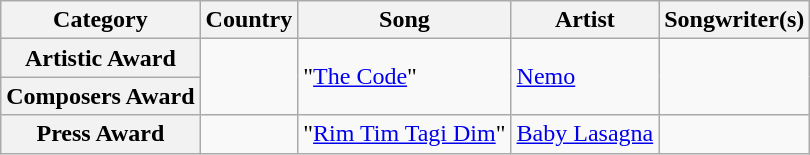<table class="wikitable plainrowheaders">
<tr>
<th scope="col">Category</th>
<th scope="col">Country</th>
<th scope="col">Song</th>
<th scope="col">Artist</th>
<th scope="col">Songwriter(s)</th>
</tr>
<tr>
<th scope="row">Artistic Award</th>
<td rowspan="2"></td>
<td rowspan="2">"<a href='#'>The Code</a>"</td>
<td rowspan="2"><a href='#'>Nemo</a></td>
<td rowspan="2"></td>
</tr>
<tr>
<th scope="row">Composers Award</th>
</tr>
<tr>
<th scope="row">Press Award</th>
<td></td>
<td>"<a href='#'>Rim Tim Tagi Dim</a>"</td>
<td><a href='#'>Baby Lasagna</a></td>
<td></td>
</tr>
</table>
